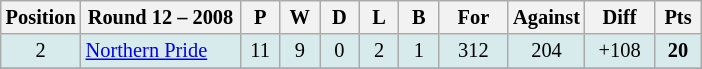<table class="wikitable" style="text-align:center; font-size:85%;">
<tr>
<th width=40 abbr="Position">Position</th>
<th width=100>Round 12 – 2008</th>
<th width=20 abbr="Played">P</th>
<th width=20 abbr="Won">W</th>
<th width=20 abbr="Drawn">D</th>
<th width=20 abbr="Lost">L</th>
<th width=20 abbr="Bye">B</th>
<th width=40 abbr="Points for">For</th>
<th width=40 abbr="Points against">Against</th>
<th width=40 abbr="Points difference">Diff</th>
<th width=25 abbr="Points">Pts</th>
</tr>
<tr style="background: #d7ebed;">
<td>2</td>
<td style="text-align:left;"> <a href='#'>Northern Pride</a></td>
<td>11</td>
<td>9</td>
<td>0</td>
<td>2</td>
<td>1</td>
<td>312</td>
<td>204</td>
<td>+108</td>
<td><strong>20</strong></td>
</tr>
<tr>
</tr>
</table>
